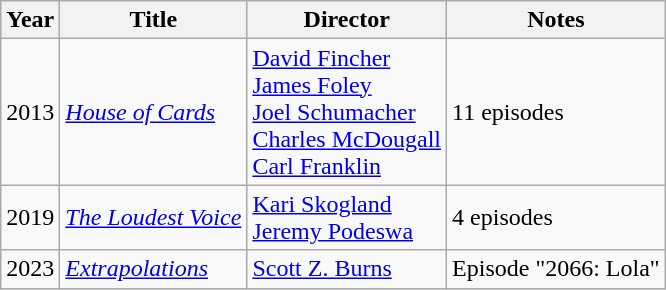<table class="wikitable">
<tr>
<th>Year</th>
<th>Title</th>
<th>Director</th>
<th>Notes</th>
</tr>
<tr>
<td>2013</td>
<td><em><a href='#'>House of Cards</a></em></td>
<td><a href='#'>David Fincher</a><br><a href='#'>James Foley</a><br><a href='#'>Joel Schumacher</a><br><a href='#'>Charles McDougall</a><br><a href='#'>Carl Franklin</a></td>
<td>11 episodes</td>
</tr>
<tr>
<td>2019</td>
<td><em><a href='#'>The Loudest Voice</a></em></td>
<td><a href='#'>Kari Skogland</a><br><a href='#'>Jeremy Podeswa</a></td>
<td>4 episodes</td>
</tr>
<tr>
<td>2023</td>
<td><em><a href='#'>Extrapolations</a></em></td>
<td><a href='#'>Scott Z. Burns</a></td>
<td>Episode "2066: Lola"</td>
</tr>
</table>
